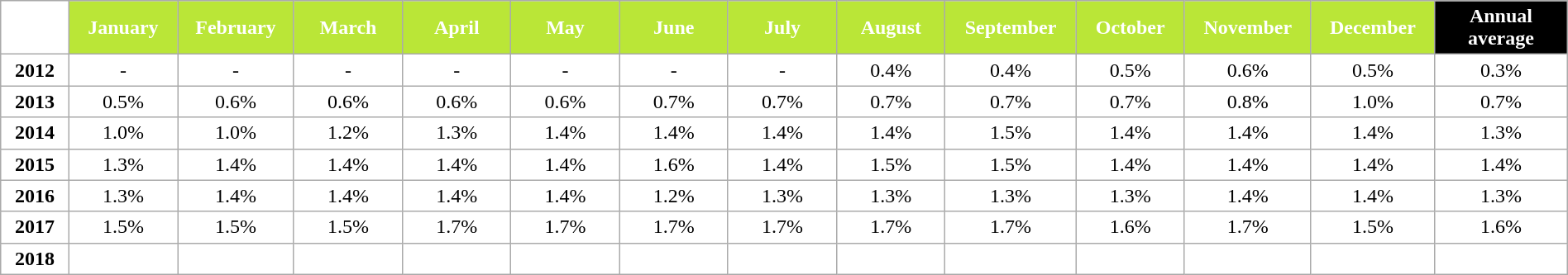<table class="wikitable" style="width:100%; margin:auto; background:#ffffff;">
<tr>
<th style="background:#FFFFFF; color:#FFFFFF;" width="35px"></th>
<th style="background:#BAE637; color:#FFFFFF;" width="60px">January</th>
<th style="background:#BAE637; color:#FFFFFF;" width="60px">February</th>
<th style="background:#BAE637; color:#FFFFFF;" width="60px">March</th>
<th style="background:#BAE637; color:#FFFFFF;" width="60px">April</th>
<th style="background:#BAE637; color:#FFFFFF;" width="60px">May</th>
<th style="background:#BAE637; color:#FFFFFF;" width="60px">June</th>
<th style="background:#BAE637; color:#FFFFFF;" width="60px">July</th>
<th style="background:#BAE637; color:#FFFFFF;" width="60px">August</th>
<th style="background:#BAE637; color:#FFFFFF;" width="60px">September</th>
<th style="background:#BAE637; color:#FFFFFF;" width="60px">October</th>
<th style="background:#BAE637; color:#FFFFFF;" width="60px">November</th>
<th style="background:#BAE637; color:#FFFFFF;" width="60px">December</th>
<th style="background:#000000; color:#FFFFFF;" width="75px">Annual average</th>
</tr>
<tr align="center">
<td><strong>2012</strong></td>
<td>-</td>
<td>-</td>
<td>-</td>
<td>-</td>
<td>-</td>
<td>-</td>
<td>-</td>
<td>0.4%</td>
<td>0.4%</td>
<td>0.5%</td>
<td>0.6%</td>
<td>0.5%</td>
<td>0.3%</td>
</tr>
<tr align="center">
<td><strong>2013</strong></td>
<td>0.5%</td>
<td>0.6%</td>
<td>0.6%</td>
<td>0.6%</td>
<td>0.6%</td>
<td>0.7%</td>
<td>0.7%</td>
<td>0.7%</td>
<td>0.7%</td>
<td>0.7%</td>
<td>0.8%</td>
<td>1.0%</td>
<td> 0.7%</td>
</tr>
<tr align="center">
<td><strong>2014</strong></td>
<td>1.0%</td>
<td>1.0%</td>
<td>1.2%</td>
<td>1.3%</td>
<td>1.4%</td>
<td>1.4%</td>
<td>1.4%</td>
<td>1.4%</td>
<td>1.5%</td>
<td>1.4%</td>
<td>1.4%</td>
<td>1.4%</td>
<td> 1.3%</td>
</tr>
<tr align="center">
<td><strong>2015</strong></td>
<td>1.3%</td>
<td>1.4%</td>
<td>1.4%</td>
<td>1.4%</td>
<td>1.4%</td>
<td>1.6%</td>
<td>1.4%</td>
<td>1.5%</td>
<td>1.5%</td>
<td>1.4%</td>
<td>1.4%</td>
<td>1.4%</td>
<td> 1.4%</td>
</tr>
<tr align="center">
<td><strong>2016</strong></td>
<td>1.3%</td>
<td>1.4%</td>
<td>1.4%</td>
<td>1.4%</td>
<td>1.4%</td>
<td>1.2%</td>
<td>1.3%</td>
<td>1.3%</td>
<td>1.3%</td>
<td>1.3%</td>
<td>1.4%</td>
<td>1.4%</td>
<td> 1.3%</td>
</tr>
<tr align="center">
<td><strong>2017</strong></td>
<td>1.5%</td>
<td>1.5%</td>
<td>1.5%</td>
<td>1.7%</td>
<td>1.7%</td>
<td>1.7%</td>
<td>1.7%</td>
<td>1.7%</td>
<td>1.7%</td>
<td>1.6%</td>
<td>1.7%</td>
<td>1.5%</td>
<td> 1.6%</td>
</tr>
<tr align="center">
<td><strong>2018</strong></td>
<td></td>
<td></td>
<td></td>
<td></td>
<td></td>
<td></td>
<td></td>
<td></td>
<td></td>
<td></td>
<td></td>
<td></td>
<td></td>
</tr>
</table>
